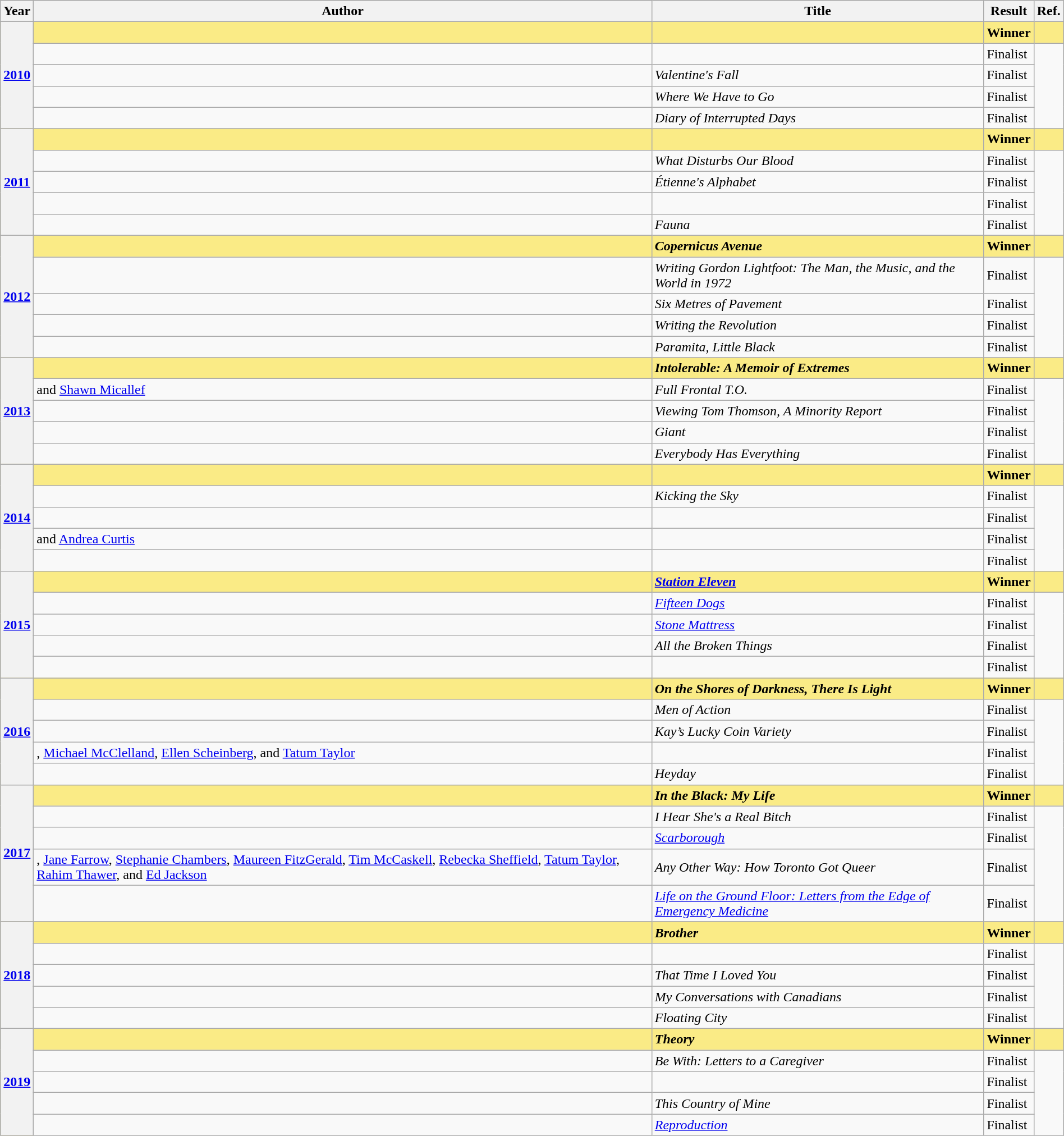<table class="wikitable sortable mw-collapsible" width=100%>
<tr>
<th>Year</th>
<th>Author</th>
<th>Title</th>
<th>Result</th>
<th>Ref.</th>
</tr>
<tr style="background:#FAEB86">
<th rowspan="5"><a href='#'>2010</a></th>
<td><strong></strong></td>
<td><strong><em></em></strong></td>
<td><strong>Winner</strong></td>
<td></td>
</tr>
<tr>
<td></td>
<td><em></em></td>
<td>Finalist</td>
<td rowspan=4></td>
</tr>
<tr>
<td></td>
<td><em>Valentine's Fall</em></td>
<td>Finalist</td>
</tr>
<tr>
<td></td>
<td><em>Where We Have to Go</em></td>
<td>Finalist</td>
</tr>
<tr>
<td></td>
<td><em>Diary of Interrupted Days</em></td>
<td>Finalist</td>
</tr>
<tr style="background:#FAEB86">
<th rowspan="5"><a href='#'>2011</a></th>
<td><strong></strong></td>
<td><strong><em></em></strong></td>
<td><strong>Winner</strong></td>
<td></td>
</tr>
<tr>
<td></td>
<td><em>What Disturbs Our Blood</em></td>
<td>Finalist</td>
<td rowspan=4></td>
</tr>
<tr>
<td></td>
<td><em>Étienne's Alphabet</em></td>
<td>Finalist</td>
</tr>
<tr>
<td></td>
<td><em></em></td>
<td>Finalist</td>
</tr>
<tr>
<td></td>
<td><em>Fauna</em></td>
<td>Finalist</td>
</tr>
<tr style="background:#FAEB86">
<th rowspan="5"><a href='#'>2012</a></th>
<td><strong></strong></td>
<td><strong><em>Copernicus Avenue</em></strong></td>
<td><strong>Winner</strong></td>
<td></td>
</tr>
<tr>
<td></td>
<td><em>Writing Gordon Lightfoot: The Man, the Music, and the World in 1972</em></td>
<td>Finalist</td>
<td rowspan=4></td>
</tr>
<tr>
<td></td>
<td><em>Six Metres of Pavement</em></td>
<td>Finalist</td>
</tr>
<tr>
<td></td>
<td><em>Writing the Revolution</em></td>
<td>Finalist</td>
</tr>
<tr>
<td></td>
<td><em>Paramita, Little Black</em></td>
<td>Finalist</td>
</tr>
<tr style="background:#FAEB86">
<th rowspan="5"><a href='#'>2013</a></th>
<td><strong></strong></td>
<td><strong><em>Intolerable: A Memoir of Extremes</em></strong></td>
<td><strong>Winner</strong></td>
<td></td>
</tr>
<tr>
<td> and <a href='#'>Shawn Micallef</a></td>
<td><em>Full Frontal T.O.</em></td>
<td>Finalist</td>
<td rowspan=4></td>
</tr>
<tr>
<td></td>
<td><em>Viewing Tom Thomson, A Minority Report</em></td>
<td>Finalist</td>
</tr>
<tr>
<td></td>
<td><em>Giant</em></td>
<td>Finalist</td>
</tr>
<tr>
<td></td>
<td><em>Everybody Has Everything</em></td>
<td>Finalist</td>
</tr>
<tr style="background:#FAEB86">
<th rowspan="5"><a href='#'>2014</a></th>
<td><strong></strong></td>
<td><strong><em></em></strong></td>
<td><strong>Winner</strong></td>
<td></td>
</tr>
<tr>
<td></td>
<td><em>Kicking the Sky</em></td>
<td>Finalist</td>
<td rowspan=4></td>
</tr>
<tr>
<td></td>
<td><em></em></td>
<td>Finalist</td>
</tr>
<tr>
<td> and <a href='#'>Andrea Curtis</a></td>
<td><em></em></td>
<td>Finalist</td>
</tr>
<tr>
<td></td>
<td><em></em></td>
<td>Finalist</td>
</tr>
<tr style="background:#FAEB86">
<th rowspan="5"><a href='#'>2015</a></th>
<td><strong></strong></td>
<td><strong><em><a href='#'>Station Eleven</a></em></strong></td>
<td><strong>Winner</strong></td>
<td></td>
</tr>
<tr>
<td></td>
<td><em><a href='#'>Fifteen Dogs</a></em></td>
<td>Finalist</td>
<td rowspan=4></td>
</tr>
<tr>
<td></td>
<td><em><a href='#'>Stone Mattress</a></em></td>
<td>Finalist</td>
</tr>
<tr>
<td></td>
<td><em>All the Broken Things</em></td>
<td>Finalist</td>
</tr>
<tr>
<td></td>
<td><em></em></td>
<td>Finalist</td>
</tr>
<tr style="background:#FAEB86">
<th rowspan="5"><a href='#'>2016</a></th>
<td><strong></strong></td>
<td><strong><em>On the Shores of Darkness, There Is Light</em></strong></td>
<td><strong>Winner</strong></td>
<td></td>
</tr>
<tr>
<td></td>
<td><em>Men of Action</em></td>
<td>Finalist</td>
<td rowspan=4></td>
</tr>
<tr>
<td></td>
<td><em>Kay’s Lucky Coin Variety</em></td>
<td>Finalist</td>
</tr>
<tr>
<td>, <a href='#'>Michael McClelland</a>, <a href='#'>Ellen Scheinberg</a>, and <a href='#'>Tatum Taylor</a></td>
<td><em></em></td>
<td>Finalist</td>
</tr>
<tr>
<td></td>
<td><em>Heyday</em></td>
<td>Finalist</td>
</tr>
<tr style="background:#FAEB86">
<th rowspan="5"><a href='#'>2017</a></th>
<td><strong></strong></td>
<td><strong><em>In the Black: My Life</em></strong></td>
<td><strong>Winner</strong></td>
<td></td>
</tr>
<tr>
<td></td>
<td><em>I Hear She's a Real Bitch</em></td>
<td>Finalist</td>
<td rowspan=4></td>
</tr>
<tr>
<td></td>
<td><em><a href='#'>Scarborough</a></em></td>
<td>Finalist</td>
</tr>
<tr>
<td>, <a href='#'>Jane Farrow</a>, <a href='#'>Stephanie Chambers</a>, <a href='#'>Maureen FitzGerald</a>, <a href='#'>Tim McCaskell</a>, <a href='#'>Rebecka Sheffield</a>, <a href='#'>Tatum Taylor</a>, <a href='#'>Rahim Thawer</a>, and <a href='#'>Ed Jackson</a></td>
<td><em>Any Other Way: How Toronto Got Queer</em></td>
<td>Finalist</td>
</tr>
<tr>
<td></td>
<td><em><a href='#'>Life on the Ground Floor: Letters from the Edge of Emergency Medicine</a></em></td>
<td>Finalist</td>
</tr>
<tr style="background:#FAEB86">
<th rowspan="5"><a href='#'>2018</a></th>
<td><strong></strong></td>
<td><strong><em>Brother</em></strong></td>
<td><strong>Winner</strong></td>
<td></td>
</tr>
<tr>
<td></td>
<td><em></em></td>
<td>Finalist</td>
<td rowspan=4></td>
</tr>
<tr>
<td></td>
<td><em>That Time I Loved You</em></td>
<td>Finalist</td>
</tr>
<tr>
<td></td>
<td><em>My Conversations with Canadians</em></td>
<td>Finalist</td>
</tr>
<tr>
<td></td>
<td><em>Floating City</em></td>
<td>Finalist</td>
</tr>
<tr style="background:#FAEB86">
<th rowspan="5"><a href='#'>2019</a></th>
<td><strong></strong></td>
<td><strong><em>Theory</em></strong></td>
<td><strong>Winner</strong></td>
<td></td>
</tr>
<tr>
<td></td>
<td><em>Be With: Letters to a Caregiver</em></td>
<td>Finalist</td>
<td rowspan=4></td>
</tr>
<tr>
<td></td>
<td><em></em></td>
<td>Finalist</td>
</tr>
<tr>
<td></td>
<td><em>This Country of Mine</em></td>
<td>Finalist</td>
</tr>
<tr>
<td></td>
<td><em><a href='#'>Reproduction</a></em></td>
<td>Finalist</td>
</tr>
</table>
